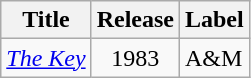<table class="wikitable">
<tr>
<th>Title</th>
<th>Release</th>
<th>Label</th>
</tr>
<tr align=center>
<td align=left><em><a href='#'>The Key</a></em></td>
<td>1983</td>
<td align=left>A&M</td>
</tr>
</table>
